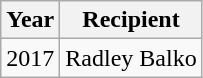<table class="wikitable">
<tr>
<th>Year</th>
<th>Recipient</th>
</tr>
<tr>
<td>2017</td>
<td>Radley Balko</td>
</tr>
</table>
